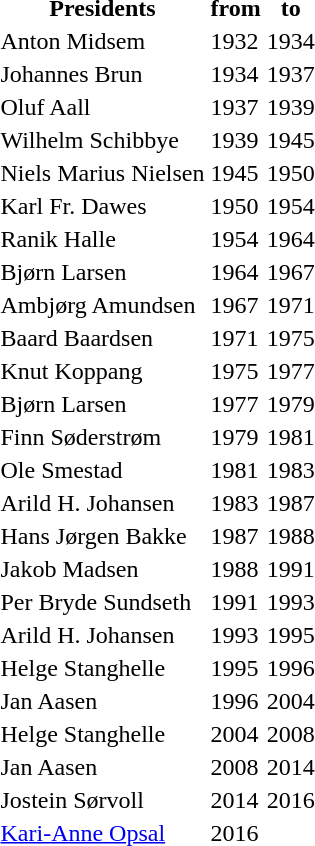<table>
<tr>
<th>Presidents</th>
<th>from</th>
<th>to</th>
</tr>
<tr>
<td>Anton Midsem</td>
<td>1932</td>
<td>1934</td>
</tr>
<tr>
<td>Johannes Brun</td>
<td>1934</td>
<td>1937</td>
</tr>
<tr>
<td>Oluf Aall</td>
<td>1937</td>
<td>1939</td>
</tr>
<tr>
<td>Wilhelm Schibbye</td>
<td>1939</td>
<td>1945</td>
</tr>
<tr>
<td>Niels Marius Nielsen</td>
<td>1945</td>
<td>1950</td>
</tr>
<tr>
<td>Karl Fr. Dawes</td>
<td>1950</td>
<td>1954</td>
</tr>
<tr>
<td>Ranik Halle</td>
<td>1954</td>
<td>1964</td>
</tr>
<tr>
<td>Bjørn Larsen</td>
<td>1964</td>
<td>1967</td>
</tr>
<tr>
<td>Ambjørg Amundsen</td>
<td>1967</td>
<td>1971</td>
</tr>
<tr>
<td>Baard Baardsen</td>
<td>1971</td>
<td>1975</td>
</tr>
<tr>
<td>Knut Koppang</td>
<td>1975</td>
<td>1977</td>
</tr>
<tr>
<td>Bjørn Larsen</td>
<td>1977</td>
<td>1979</td>
</tr>
<tr>
<td>Finn Søderstrøm</td>
<td>1979</td>
<td>1981</td>
</tr>
<tr>
<td>Ole Smestad</td>
<td>1981</td>
<td>1983</td>
</tr>
<tr>
<td>Arild H. Johansen</td>
<td>1983</td>
<td>1987</td>
</tr>
<tr>
<td>Hans Jørgen Bakke</td>
<td>1987</td>
<td>1988</td>
</tr>
<tr>
<td>Jakob Madsen</td>
<td>1988</td>
<td>1991</td>
</tr>
<tr>
<td>Per Bryde Sundseth</td>
<td>1991</td>
<td>1993</td>
</tr>
<tr>
<td>Arild H. Johansen</td>
<td>1993</td>
<td>1995</td>
</tr>
<tr>
<td>Helge Stanghelle</td>
<td>1995</td>
<td>1996</td>
</tr>
<tr>
<td>Jan Aasen</td>
<td>1996</td>
<td>2004</td>
</tr>
<tr>
<td>Helge Stanghelle</td>
<td>2004</td>
<td>2008</td>
</tr>
<tr>
<td>Jan Aasen</td>
<td>2008</td>
<td>2014</td>
</tr>
<tr>
<td>Jostein Sørvoll</td>
<td>2014</td>
<td>2016</td>
</tr>
<tr>
<td><a href='#'>Kari-Anne Opsal</a></td>
<td>2016</td>
</tr>
<tr>
</tr>
</table>
